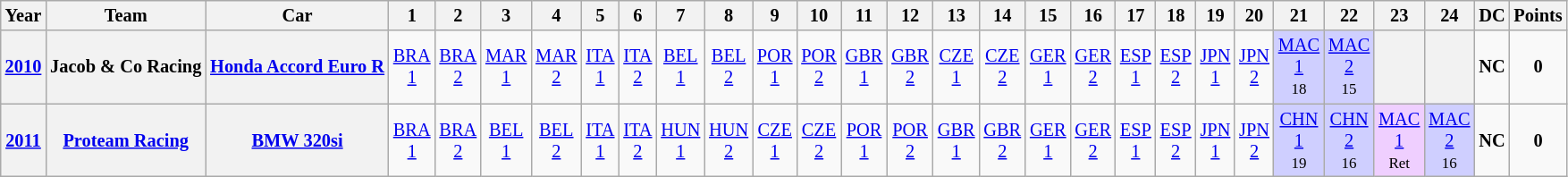<table class="wikitable" style="text-align:center; font-size:85%">
<tr>
<th>Year</th>
<th>Team</th>
<th>Car</th>
<th>1</th>
<th>2</th>
<th>3</th>
<th>4</th>
<th>5</th>
<th>6</th>
<th>7</th>
<th>8</th>
<th>9</th>
<th>10</th>
<th>11</th>
<th>12</th>
<th>13</th>
<th>14</th>
<th>15</th>
<th>16</th>
<th>17</th>
<th>18</th>
<th>19</th>
<th>20</th>
<th>21</th>
<th>22</th>
<th>23</th>
<th>24</th>
<th>DC</th>
<th>Points</th>
</tr>
<tr>
<th><a href='#'>2010</a></th>
<th>Jacob & Co Racing</th>
<th><a href='#'>Honda Accord Euro R</a></th>
<td><a href='#'>BRA<br>1</a><br><small></small></td>
<td><a href='#'>BRA<br>2</a><br><small></small></td>
<td><a href='#'>MAR<br>1</a><br><small></small></td>
<td><a href='#'>MAR<br>2</a><br><small></small></td>
<td><a href='#'>ITA<br>1</a><br><small></small></td>
<td><a href='#'>ITA<br>2</a><br><small></small></td>
<td><a href='#'>BEL<br>1</a><br><small></small></td>
<td><a href='#'>BEL<br>2</a><br><small></small></td>
<td><a href='#'>POR<br>1</a><br><small></small></td>
<td><a href='#'>POR<br>2</a><br><small></small></td>
<td><a href='#'>GBR<br>1</a><br><small></small></td>
<td><a href='#'>GBR<br>2</a><br><small></small></td>
<td><a href='#'>CZE<br>1</a><br><small></small></td>
<td><a href='#'>CZE<br>2</a><br><small></small></td>
<td><a href='#'>GER<br>1</a><br><small></small></td>
<td><a href='#'>GER<br>2</a><br><small></small></td>
<td><a href='#'>ESP<br>1</a><br><small></small></td>
<td><a href='#'>ESP<br>2</a><br><small></small></td>
<td><a href='#'>JPN<br>1</a><br><small></small></td>
<td><a href='#'>JPN<br>2</a><br><small></small></td>
<td style="background:#cfcfff;"><a href='#'>MAC<br>1</a><br><small>18</small></td>
<td style="background:#cfcfff;"><a href='#'>MAC<br>2</a><br><small>15</small></td>
<th></th>
<th></th>
<td><strong>NC</strong></td>
<td><strong>0</strong></td>
</tr>
<tr>
<th><a href='#'>2011</a></th>
<th><a href='#'>Proteam Racing</a></th>
<th><a href='#'>BMW 320si</a></th>
<td><a href='#'>BRA<br>1</a><br><small></small></td>
<td><a href='#'>BRA<br>2</a><br><small></small></td>
<td><a href='#'>BEL<br>1</a><br><small></small></td>
<td><a href='#'>BEL<br>2</a><br><small></small></td>
<td><a href='#'>ITA<br>1</a><br><small></small></td>
<td><a href='#'>ITA<br>2</a><br><small></small></td>
<td><a href='#'>HUN<br>1</a><br><small></small></td>
<td><a href='#'>HUN<br>2</a><br><small></small></td>
<td><a href='#'>CZE<br>1</a><br><small></small></td>
<td><a href='#'>CZE<br>2</a><br><small></small></td>
<td><a href='#'>POR<br>1</a><br><small></small></td>
<td><a href='#'>POR<br>2</a> <br><small></small></td>
<td><a href='#'>GBR<br>1</a><br><small></small></td>
<td><a href='#'>GBR<br>2</a><br><small></small></td>
<td><a href='#'>GER<br>1</a><br><small></small></td>
<td><a href='#'>GER<br>2</a><br><small></small></td>
<td><a href='#'>ESP<br>1</a><br><small></small></td>
<td><a href='#'>ESP<br>2</a><br><small></small></td>
<td><a href='#'>JPN<br>1</a><br><small></small></td>
<td><a href='#'>JPN<br>2</a><br><small></small></td>
<td style="background:#cfcfff;"><a href='#'>CHN<br>1</a><br><small>19</small></td>
<td style="background:#cfcfff;"><a href='#'>CHN<br>2</a><br><small>16</small></td>
<td style="background:#efcfff;"><a href='#'>MAC<br>1</a><br><small>Ret</small></td>
<td style="background:#cfcfff;"><a href='#'>MAC<br>2</a><br><small>16</small></td>
<td><strong>NC</strong></td>
<td><strong>0</strong></td>
</tr>
</table>
